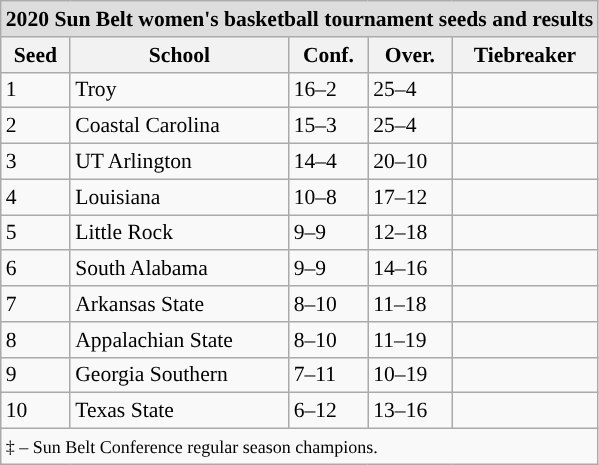<table class="wikitable" style="white-space:nowrap; font-size:90%;">
<tr>
<td colspan="6" style="text-align:center; background:#DDDDDD; font:#000000"><strong>2020 Sun Belt women's basketball tournament seeds and results</strong></td>
</tr>
<tr bgcolor="#efefef">
<th>Seed</th>
<th>School</th>
<th>Conf.</th>
<th>Over.</th>
<th>Tiebreaker</th>
</tr>
<tr>
<td>1</td>
<td>Troy</td>
<td>16–2</td>
<td>25–4</td>
<td></td>
</tr>
<tr>
<td>2</td>
<td>Coastal Carolina</td>
<td>15–3</td>
<td>25–4</td>
<td></td>
</tr>
<tr>
<td>3</td>
<td>UT Arlington</td>
<td>14–4</td>
<td>20–10</td>
<td></td>
</tr>
<tr>
<td>4</td>
<td>Louisiana</td>
<td>10–8</td>
<td>17–12</td>
<td></td>
</tr>
<tr>
<td>5</td>
<td>Little Rock</td>
<td>9–9</td>
<td>12–18</td>
<td></td>
</tr>
<tr>
<td>6</td>
<td>South Alabama</td>
<td>9–9</td>
<td>14–16</td>
<td></td>
</tr>
<tr>
<td>7</td>
<td>Arkansas State</td>
<td>8–10</td>
<td>11–18</td>
<td></td>
</tr>
<tr>
<td>8</td>
<td>Appalachian State</td>
<td>8–10</td>
<td>11–19</td>
<td></td>
</tr>
<tr>
<td>9</td>
<td>Georgia Southern</td>
<td>7–11</td>
<td>10–19</td>
<td></td>
</tr>
<tr>
<td>10</td>
<td>Texas State</td>
<td>6–12</td>
<td>13–16</td>
<td></td>
</tr>
<tr>
<td colspan="6" style="text-align:left;"><small>‡ – Sun Belt Conference regular season champions.</small></td>
</tr>
</table>
